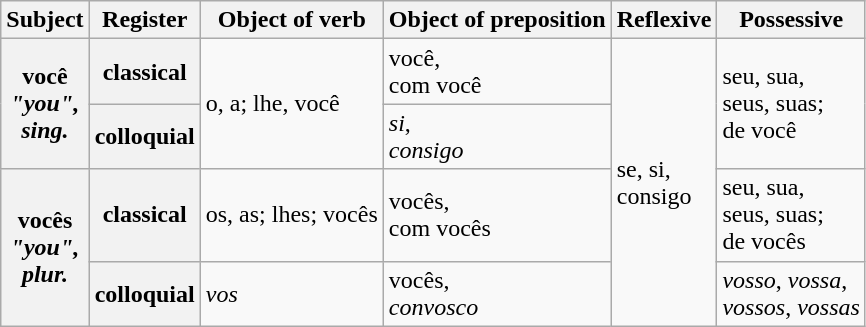<table class="wikitable">
<tr ---->
<th>Subject</th>
<th>Register</th>
<th>Object of verb</th>
<th>Object of preposition</th>
<th>Reflexive</th>
<th>Possessive</th>
</tr>
<tr ---->
<th rowspan="2">você <br> <em>"you",<br> sing.</em></th>
<th>classical</th>
<td rowspan="2">o, a; lhe, você</td>
<td>você, <br> com você</td>
<td rowspan="4">se, si, <br> consigo</td>
<td rowspan="2">seu, sua, <br> seus, suas; <br> de você</td>
</tr>
<tr ---->
<th>colloquial</th>
<td><em>si</em>, <br> <em>consigo</em></td>
</tr>
<tr -->
<th rowspan="2">vocês <br> <em>"you", <br> plur.</em></th>
<th>classical</th>
<td>os, as; lhes; vocês</td>
<td>vocês, <br> com vocês</td>
<td>seu, sua, <br> seus, suas; <br> de vocês</td>
</tr>
<tr ---->
<th>colloquial</th>
<td><em>vos</em></td>
<td>vocês, <br> <em>convosco</em></td>
<td><em>vosso</em>, <em>vossa</em>, <br> <em>vossos</em>, <em>vossas</em></td>
</tr>
</table>
